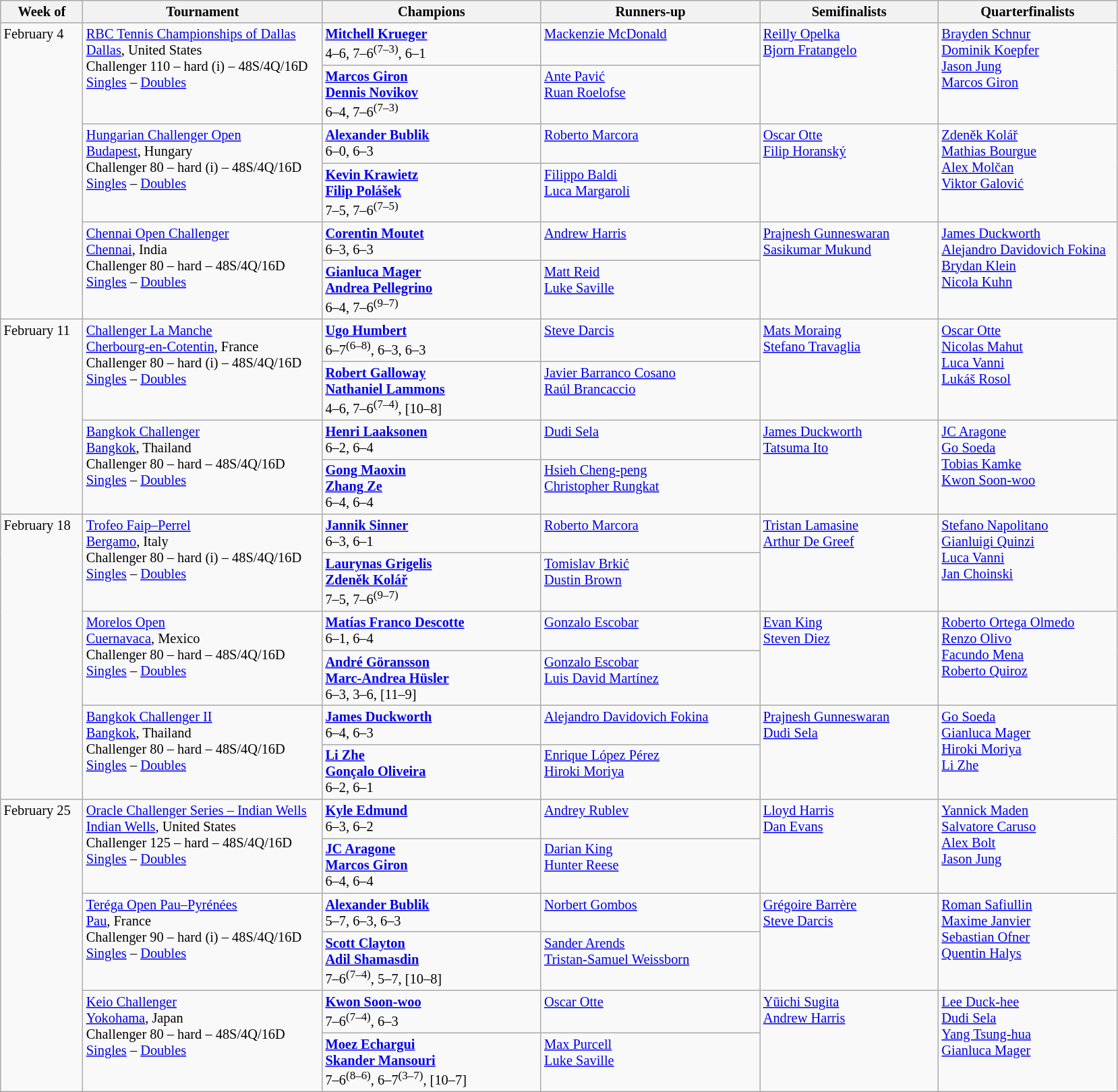<table class="wikitable" style="font-size:85%;">
<tr>
<th width="75">Week of</th>
<th width="230">Tournament</th>
<th width="210">Champions</th>
<th width="210">Runners-up</th>
<th width="170">Semifinalists</th>
<th width="170">Quarterfinalists</th>
</tr>
<tr valign=top>
<td rowspan=6>February 4</td>
<td rowspan=2><a href='#'>RBC Tennis Championships of Dallas</a><br><a href='#'>Dallas</a>, United States <br> Challenger 110 – hard (i) – 48S/4Q/16D<br><a href='#'>Singles</a> – <a href='#'>Doubles</a></td>
<td> <strong><a href='#'>Mitchell Krueger</a></strong><br>4–6, 7–6<sup>(7–3)</sup>, 6–1</td>
<td> <a href='#'>Mackenzie McDonald</a></td>
<td rowspan=2> <a href='#'>Reilly Opelka</a> <br>  <a href='#'>Bjorn Fratangelo</a></td>
<td rowspan=2> <a href='#'>Brayden Schnur</a> <br> <a href='#'>Dominik Koepfer</a> <br> <a href='#'>Jason Jung</a> <br>  <a href='#'>Marcos Giron</a></td>
</tr>
<tr valign=top>
<td> <strong><a href='#'>Marcos Giron</a></strong><br> <strong><a href='#'>Dennis Novikov</a></strong><br>6–4, 7–6<sup>(7–3)</sup></td>
<td> <a href='#'>Ante Pavić</a><br> <a href='#'>Ruan Roelofse</a></td>
</tr>
<tr valign=top>
<td rowspan=2><a href='#'>Hungarian Challenger Open</a><br><a href='#'>Budapest</a>, Hungary <br> Challenger 80 – hard (i) – 48S/4Q/16D<br><a href='#'>Singles</a> – <a href='#'>Doubles</a></td>
<td> <strong><a href='#'>Alexander Bublik</a></strong><br>6–0, 6–3</td>
<td> <a href='#'>Roberto Marcora</a></td>
<td rowspan=2> <a href='#'>Oscar Otte</a> <br>  <a href='#'>Filip Horanský</a></td>
<td rowspan=2> <a href='#'>Zdeněk Kolář</a> <br> <a href='#'>Mathias Bourgue</a> <br> <a href='#'>Alex Molčan</a> <br>  <a href='#'>Viktor Galović</a></td>
</tr>
<tr valign=top>
<td> <strong><a href='#'>Kevin Krawietz</a></strong><br> <strong><a href='#'>Filip Polášek</a></strong><br>7–5, 7–6<sup>(7–5)</sup></td>
<td> <a href='#'>Filippo Baldi</a><br> <a href='#'>Luca Margaroli</a></td>
</tr>
<tr valign=top>
<td rowspan=2><a href='#'>Chennai Open Challenger</a><br><a href='#'>Chennai</a>, India <br> Challenger 80 – hard – 48S/4Q/16D<br><a href='#'>Singles</a> – <a href='#'>Doubles</a></td>
<td> <strong><a href='#'>Corentin Moutet</a></strong><br>6–3, 6–3</td>
<td> <a href='#'>Andrew Harris</a></td>
<td rowspan=2> <a href='#'>Prajnesh Gunneswaran</a> <br>  <a href='#'>Sasikumar Mukund</a></td>
<td rowspan=2> <a href='#'>James Duckworth</a> <br> <a href='#'>Alejandro Davidovich Fokina</a> <br> <a href='#'>Brydan Klein</a> <br>  <a href='#'>Nicola Kuhn</a></td>
</tr>
<tr valign=top>
<td> <strong><a href='#'>Gianluca Mager</a></strong><br> <strong><a href='#'>Andrea Pellegrino</a></strong><br>6–4, 7–6<sup>(9–7)</sup></td>
<td> <a href='#'>Matt Reid</a><br> <a href='#'>Luke Saville</a></td>
</tr>
<tr valign=top>
<td rowspan=4>February 11</td>
<td rowspan=2><a href='#'>Challenger La Manche</a><br><a href='#'>Cherbourg-en-Cotentin</a>, France <br> Challenger 80 – hard (i) – 48S/4Q/16D<br><a href='#'>Singles</a> – <a href='#'>Doubles</a></td>
<td> <strong><a href='#'>Ugo Humbert</a></strong><br>6–7<sup>(6–8)</sup>, 6–3, 6–3</td>
<td> <a href='#'>Steve Darcis</a></td>
<td rowspan=2> <a href='#'>Mats Moraing</a> <br>  <a href='#'>Stefano Travaglia</a></td>
<td rowspan=2> <a href='#'>Oscar Otte</a> <br> <a href='#'>Nicolas Mahut</a> <br> <a href='#'>Luca Vanni</a> <br>  <a href='#'>Lukáš Rosol</a></td>
</tr>
<tr valign=top>
<td> <strong><a href='#'>Robert Galloway</a></strong><br> <strong><a href='#'>Nathaniel Lammons</a></strong><br>4–6, 7–6<sup>(7–4)</sup>, [10–8]</td>
<td> <a href='#'>Javier Barranco Cosano</a><br> <a href='#'>Raúl Brancaccio</a></td>
</tr>
<tr valign=top>
<td rowspan=2><a href='#'>Bangkok Challenger</a><br><a href='#'>Bangkok</a>, Thailand <br> Challenger 80 – hard – 48S/4Q/16D<br><a href='#'>Singles</a> – <a href='#'>Doubles</a></td>
<td> <strong><a href='#'>Henri Laaksonen</a></strong><br>6–2, 6–4</td>
<td> <a href='#'>Dudi Sela</a></td>
<td rowspan=2> <a href='#'>James Duckworth</a> <br>  <a href='#'>Tatsuma Ito</a></td>
<td rowspan=2> <a href='#'>JC Aragone</a> <br> <a href='#'>Go Soeda</a> <br> <a href='#'>Tobias Kamke</a> <br>  <a href='#'>Kwon Soon-woo</a></td>
</tr>
<tr valign=top>
<td> <strong><a href='#'>Gong Maoxin</a></strong><br> <strong><a href='#'>Zhang Ze</a></strong><br>6–4, 6–4</td>
<td> <a href='#'>Hsieh Cheng-peng</a><br> <a href='#'>Christopher Rungkat</a></td>
</tr>
<tr valign=top>
<td rowspan=6>February 18</td>
<td rowspan=2><a href='#'>Trofeo Faip–Perrel</a><br><a href='#'>Bergamo</a>, Italy <br> Challenger 80 – hard (i) – 48S/4Q/16D<br><a href='#'>Singles</a> – <a href='#'>Doubles</a></td>
<td> <strong><a href='#'>Jannik Sinner</a></strong><br>6–3, 6–1</td>
<td> <a href='#'>Roberto Marcora</a></td>
<td rowspan=2> <a href='#'>Tristan Lamasine</a> <br>  <a href='#'>Arthur De Greef</a></td>
<td rowspan=2> <a href='#'>Stefano Napolitano</a> <br> <a href='#'>Gianluigi Quinzi</a> <br> <a href='#'>Luca Vanni</a> <br>  <a href='#'>Jan Choinski</a></td>
</tr>
<tr valign=top>
<td> <strong><a href='#'>Laurynas Grigelis</a></strong><br> <strong><a href='#'>Zdeněk Kolář</a></strong><br>7–5, 7–6<sup>(9–7)</sup></td>
<td> <a href='#'>Tomislav Brkić</a><br> <a href='#'>Dustin Brown</a></td>
</tr>
<tr valign=top>
<td rowspan=2><a href='#'>Morelos Open</a><br><a href='#'>Cuernavaca</a>, Mexico <br> Challenger 80 – hard – 48S/4Q/16D<br><a href='#'>Singles</a> – <a href='#'>Doubles</a></td>
<td> <strong><a href='#'>Matías Franco Descotte</a></strong><br>6–1, 6–4</td>
<td> <a href='#'>Gonzalo Escobar</a></td>
<td rowspan=2> <a href='#'>Evan King</a> <br>  <a href='#'>Steven Diez</a></td>
<td rowspan=2> <a href='#'>Roberto Ortega Olmedo</a> <br> <a href='#'>Renzo Olivo</a> <br> <a href='#'>Facundo Mena</a> <br>  <a href='#'>Roberto Quiroz</a></td>
</tr>
<tr valign=top>
<td> <strong><a href='#'>André Göransson</a></strong><br> <strong><a href='#'>Marc-Andrea Hüsler</a></strong><br>6–3, 3–6, [11–9]</td>
<td> <a href='#'>Gonzalo Escobar</a><br> <a href='#'>Luis David Martínez</a></td>
</tr>
<tr valign=top>
<td rowspan=2><a href='#'>Bangkok Challenger II</a><br><a href='#'>Bangkok</a>, Thailand <br> Challenger 80 – hard – 48S/4Q/16D<br><a href='#'>Singles</a> – <a href='#'>Doubles</a></td>
<td> <strong><a href='#'>James Duckworth</a></strong><br>6–4, 6–3</td>
<td> <a href='#'>Alejandro Davidovich Fokina</a></td>
<td rowspan=2> <a href='#'>Prajnesh Gunneswaran</a> <br>  <a href='#'>Dudi Sela</a></td>
<td rowspan=2> <a href='#'>Go Soeda</a> <br> <a href='#'>Gianluca Mager</a> <br> <a href='#'>Hiroki Moriya</a> <br>  <a href='#'>Li Zhe</a></td>
</tr>
<tr valign=top>
<td> <strong><a href='#'>Li Zhe</a></strong><br> <strong><a href='#'>Gonçalo Oliveira</a></strong><br>6–2, 6–1</td>
<td> <a href='#'>Enrique López Pérez</a><br> <a href='#'>Hiroki Moriya</a></td>
</tr>
<tr valign=top>
<td rowspan=6>February 25</td>
<td rowspan=2><a href='#'>Oracle Challenger Series – Indian Wells</a><br><a href='#'>Indian Wells</a>, United States <br> Challenger 125 – hard – 48S/4Q/16D<br><a href='#'>Singles</a> – <a href='#'>Doubles</a></td>
<td> <strong><a href='#'>Kyle Edmund</a></strong><br>6–3, 6–2</td>
<td> <a href='#'>Andrey Rublev</a></td>
<td rowspan=2> <a href='#'>Lloyd Harris</a> <br>  <a href='#'>Dan Evans</a></td>
<td rowspan=2> <a href='#'>Yannick Maden</a> <br> <a href='#'>Salvatore Caruso</a> <br>  <a href='#'>Alex Bolt</a> <br>  <a href='#'>Jason Jung</a></td>
</tr>
<tr valign=top>
<td> <strong><a href='#'>JC Aragone</a></strong><br> <strong><a href='#'>Marcos Giron</a></strong><br>6–4, 6–4</td>
<td> <a href='#'>Darian King</a><br> <a href='#'>Hunter Reese</a></td>
</tr>
<tr valign=top>
<td rowspan=2><a href='#'>Teréga Open Pau–Pyrénées</a><br><a href='#'>Pau</a>, France <br> Challenger 90 – hard (i) – 48S/4Q/16D<br><a href='#'>Singles</a> – <a href='#'>Doubles</a></td>
<td> <strong><a href='#'>Alexander Bublik</a></strong><br>5–7, 6–3, 6–3</td>
<td> <a href='#'>Norbert Gombos</a></td>
<td rowspan=2> <a href='#'>Grégoire Barrère</a> <br>  <a href='#'>Steve Darcis</a></td>
<td rowspan=2> <a href='#'>Roman Safiullin</a> <br> <a href='#'>Maxime Janvier</a> <br> <a href='#'>Sebastian Ofner</a> <br>  <a href='#'>Quentin Halys</a></td>
</tr>
<tr valign=top>
<td> <strong><a href='#'>Scott Clayton</a></strong><br> <strong><a href='#'>Adil Shamasdin</a></strong><br>7–6<sup>(7–4)</sup>, 5–7, [10–8]</td>
<td> <a href='#'>Sander Arends</a><br> <a href='#'>Tristan-Samuel Weissborn</a></td>
</tr>
<tr valign=top>
<td rowspan=2><a href='#'>Keio Challenger</a><br><a href='#'>Yokohama</a>, Japan <br> Challenger 80 – hard – 48S/4Q/16D<br><a href='#'>Singles</a> – <a href='#'>Doubles</a></td>
<td> <strong><a href='#'>Kwon Soon-woo</a></strong><br>7–6<sup>(7–4)</sup>, 6–3</td>
<td> <a href='#'>Oscar Otte</a></td>
<td rowspan=2> <a href='#'>Yūichi Sugita</a> <br>  <a href='#'>Andrew Harris</a></td>
<td rowspan=2> <a href='#'>Lee Duck-hee</a> <br> <a href='#'>Dudi Sela</a> <br> <a href='#'>Yang Tsung-hua</a> <br>  <a href='#'>Gianluca Mager</a></td>
</tr>
<tr valign=top>
<td> <strong><a href='#'>Moez Echargui</a></strong><br> <strong><a href='#'>Skander Mansouri</a></strong><br>7–6<sup>(8–6)</sup>, 6–7<sup>(3–7)</sup>, [10–7]</td>
<td> <a href='#'>Max Purcell</a><br> <a href='#'>Luke Saville</a></td>
</tr>
</table>
